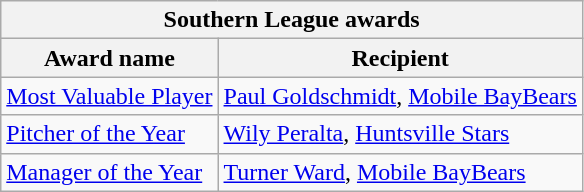<table class="wikitable">
<tr>
<th colspan="2">Southern League awards</th>
</tr>
<tr>
<th>Award name</th>
<th>Recipient</th>
</tr>
<tr>
<td><a href='#'>Most Valuable Player</a></td>
<td><a href='#'>Paul Goldschmidt</a>, <a href='#'>Mobile BayBears</a></td>
</tr>
<tr>
<td><a href='#'>Pitcher of the Year</a></td>
<td><a href='#'>Wily Peralta</a>, <a href='#'>Huntsville Stars</a></td>
</tr>
<tr>
<td><a href='#'>Manager of the Year</a></td>
<td><a href='#'>Turner Ward</a>, <a href='#'>Mobile BayBears</a></td>
</tr>
</table>
